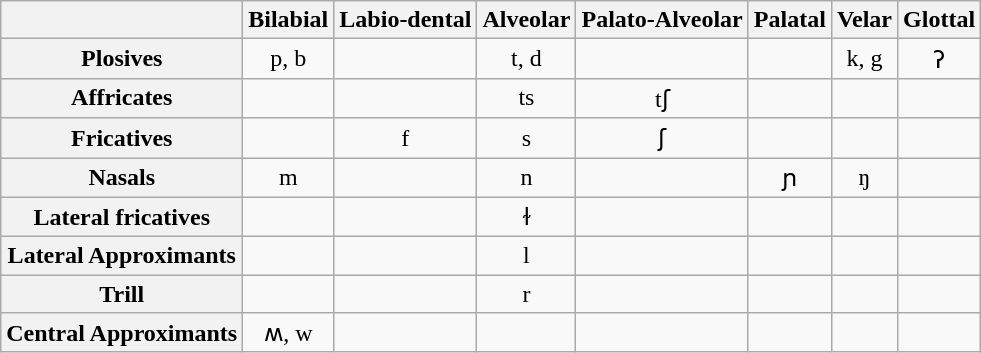<table class="wikitable" style="text-align: center;">
<tr>
<th></th>
<th>Bilabial</th>
<th>Labio-dental</th>
<th>Alveolar</th>
<th>Palato-Alveolar</th>
<th>Palatal</th>
<th>Velar</th>
<th>Glottal</th>
</tr>
<tr>
<th>Plosives</th>
<td>p, b</td>
<td></td>
<td>t, d</td>
<td></td>
<td></td>
<td>k, g</td>
<td>ʔ</td>
</tr>
<tr>
<th>Affricates</th>
<td></td>
<td></td>
<td>ts</td>
<td>tʃ</td>
<td></td>
<td></td>
<td></td>
</tr>
<tr>
<th>Fricatives</th>
<td></td>
<td>f</td>
<td>s</td>
<td>ʃ</td>
<td></td>
<td></td>
<td></td>
</tr>
<tr>
<th>Nasals</th>
<td>m</td>
<td></td>
<td>n</td>
<td></td>
<td>ɲ</td>
<td>ŋ</td>
<td></td>
</tr>
<tr>
<th>Lateral fricatives</th>
<td></td>
<td></td>
<td>ɫ</td>
<td></td>
<td></td>
<td></td>
<td></td>
</tr>
<tr>
<th>Lateral Approximants</th>
<td></td>
<td></td>
<td>l</td>
<td></td>
<td></td>
<td></td>
<td></td>
</tr>
<tr>
<th>Trill</th>
<td></td>
<td></td>
<td>r</td>
<td></td>
<td></td>
<td></td>
<td></td>
</tr>
<tr>
<th>Central Approximants</th>
<td>ʍ, w</td>
<td></td>
<td></td>
<td></td>
<td></td>
<td></td>
<td></td>
</tr>
</table>
